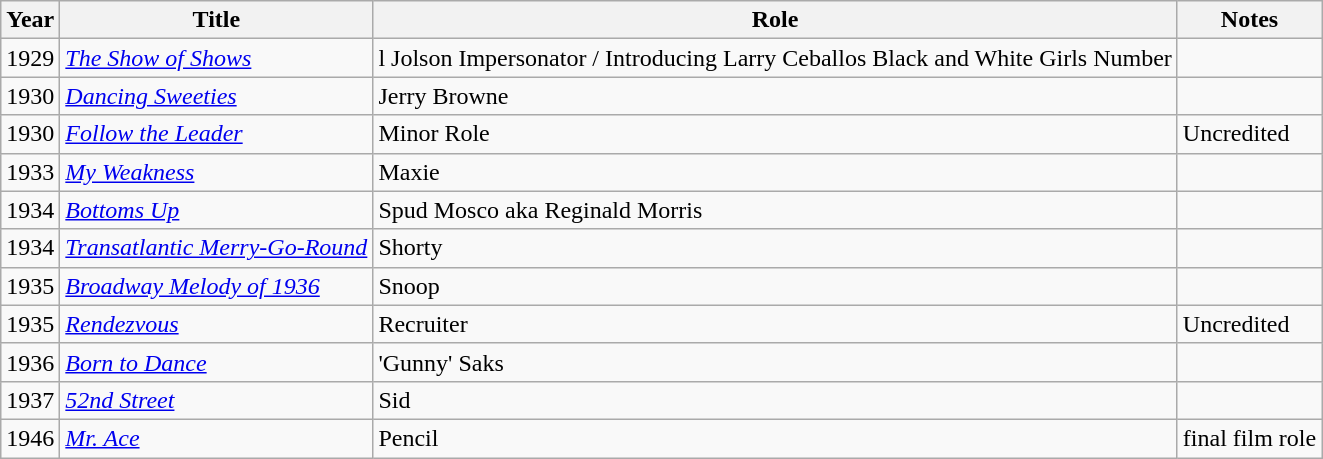<table class="wikitable">
<tr>
<th>Year</th>
<th>Title</th>
<th>Role</th>
<th>Notes</th>
</tr>
<tr>
<td>1929</td>
<td><em><a href='#'>The Show of Shows</a></em></td>
<td>l Jolson Impersonator / Introducing Larry Ceballos Black and White Girls Number</td>
<td></td>
</tr>
<tr>
<td>1930</td>
<td><em><a href='#'>Dancing Sweeties</a></em></td>
<td>Jerry Browne</td>
<td></td>
</tr>
<tr>
<td>1930</td>
<td><em><a href='#'>Follow the Leader</a></em></td>
<td>Minor Role</td>
<td>Uncredited</td>
</tr>
<tr>
<td>1933</td>
<td><em><a href='#'>My Weakness</a></em></td>
<td>Maxie</td>
<td></td>
</tr>
<tr>
<td>1934</td>
<td><em><a href='#'>Bottoms Up</a></em></td>
<td>Spud Mosco aka Reginald Morris</td>
<td></td>
</tr>
<tr>
<td>1934</td>
<td><em><a href='#'>Transatlantic Merry-Go-Round</a></em></td>
<td>Shorty</td>
<td></td>
</tr>
<tr>
<td>1935</td>
<td><em><a href='#'>Broadway Melody of 1936</a></em></td>
<td>Snoop</td>
<td></td>
</tr>
<tr>
<td>1935</td>
<td><em><a href='#'>Rendezvous</a></em></td>
<td>Recruiter</td>
<td>Uncredited</td>
</tr>
<tr>
<td>1936</td>
<td><em><a href='#'>Born to Dance</a></em></td>
<td>'Gunny' Saks</td>
<td></td>
</tr>
<tr>
<td>1937</td>
<td><em><a href='#'>52nd Street</a></em></td>
<td>Sid</td>
<td></td>
</tr>
<tr>
<td>1946</td>
<td><em><a href='#'>Mr. Ace</a></em></td>
<td>Pencil</td>
<td>final film role</td>
</tr>
</table>
